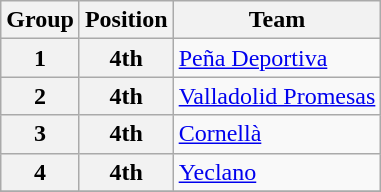<table class="wikitable">
<tr>
<th>Group</th>
<th>Position</th>
<th>Team</th>
</tr>
<tr>
<th>1</th>
<th>4th</th>
<td><a href='#'>Peña Deportiva</a></td>
</tr>
<tr>
<th>2</th>
<th>4th</th>
<td><a href='#'>Valladolid Promesas</a></td>
</tr>
<tr>
<th>3</th>
<th>4th</th>
<td><a href='#'>Cornellà</a></td>
</tr>
<tr>
<th>4</th>
<th>4th</th>
<td><a href='#'>Yeclano</a></td>
</tr>
<tr>
</tr>
</table>
